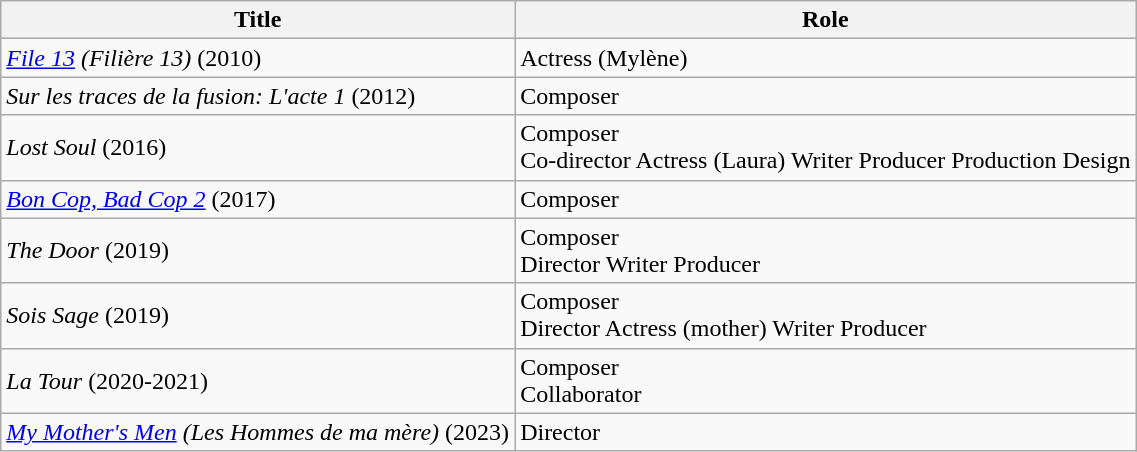<table class="wikitable">
<tr>
<th>Title</th>
<th>Role</th>
</tr>
<tr>
<td><em><a href='#'>File 13</a> (Filière 13)</em> (2010)</td>
<td>Actress (Mylène)</td>
</tr>
<tr>
<td><em>Sur les traces de la fusion: L'acte 1</em> (2012)</td>
<td>Composer</td>
</tr>
<tr>
<td><em>Lost Soul</em> (2016)</td>
<td>Composer<br>Co-director
Actress (Laura)
Writer
Producer
Production Design</td>
</tr>
<tr>
<td><em><a href='#'>Bon Cop, Bad Cop 2</a></em> (2017)</td>
<td>Composer</td>
</tr>
<tr>
<td><em>The Door</em> (2019)</td>
<td>Composer<br>Director
Writer
Producer</td>
</tr>
<tr>
<td><em>Sois Sage</em> (2019)</td>
<td>Composer<br>Director
Actress (mother)
Writer
Producer</td>
</tr>
<tr>
<td><em>La Tour</em> (2020-2021)</td>
<td>Composer<br>Collaborator</td>
</tr>
<tr>
<td><em><a href='#'>My Mother's Men</a> (Les Hommes de ma mère)</em> (2023)</td>
<td>Director</td>
</tr>
</table>
